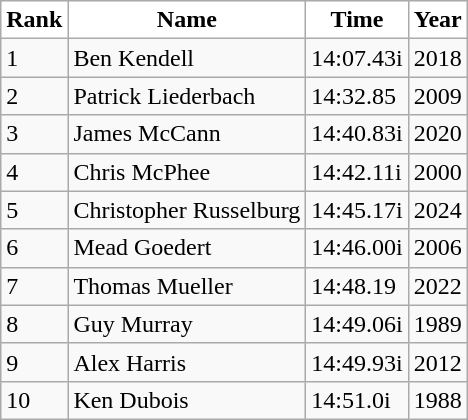<table class="wikitable">
<tr>
<th style="background:white">Rank</th>
<th style="background:white">Name</th>
<th style="background:white">Time</th>
<th style="background:white">Year</th>
</tr>
<tr>
<td>1</td>
<td>Ben Kendell</td>
<td>14:07.43i</td>
<td>2018</td>
</tr>
<tr>
<td>2</td>
<td>Patrick Liederbach</td>
<td>14:32.85</td>
<td>2009</td>
</tr>
<tr>
<td>3</td>
<td>James McCann</td>
<td>14:40.83i</td>
<td>2020</td>
</tr>
<tr>
<td>4</td>
<td>Chris McPhee</td>
<td>14:42.11i</td>
<td>2000</td>
</tr>
<tr>
<td>5</td>
<td>Christopher Russelburg</td>
<td>14:45.17i</td>
<td>2024</td>
</tr>
<tr>
<td>6</td>
<td>Mead Goedert</td>
<td>14:46.00i</td>
<td>2006</td>
</tr>
<tr>
<td>7</td>
<td>Thomas Mueller</td>
<td>14:48.19</td>
<td>2022</td>
</tr>
<tr>
<td>8</td>
<td>Guy Murray</td>
<td>14:49.06i</td>
<td>1989</td>
</tr>
<tr>
<td>9</td>
<td>Alex Harris</td>
<td>14:49.93i</td>
<td>2012</td>
</tr>
<tr>
<td>10</td>
<td>Ken Dubois</td>
<td>14:51.0i</td>
<td>1988</td>
</tr>
</table>
